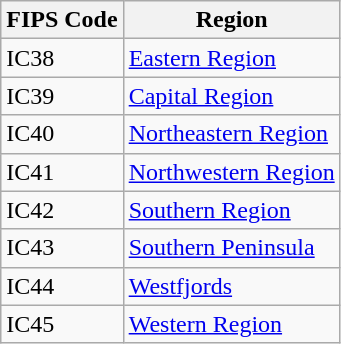<table class="wikitable">
<tr>
<th>FIPS Code</th>
<th>Region</th>
</tr>
<tr>
<td>IC38</td>
<td><a href='#'>Eastern Region</a></td>
</tr>
<tr>
<td>IC39</td>
<td><a href='#'>Capital Region</a></td>
</tr>
<tr>
<td>IC40</td>
<td><a href='#'>Northeastern Region</a></td>
</tr>
<tr>
<td>IC41</td>
<td><a href='#'>Northwestern Region</a></td>
</tr>
<tr>
<td>IC42</td>
<td><a href='#'>Southern Region</a></td>
</tr>
<tr>
<td>IC43</td>
<td><a href='#'>Southern Peninsula</a></td>
</tr>
<tr>
<td>IC44</td>
<td><a href='#'>Westfjords</a></td>
</tr>
<tr>
<td>IC45</td>
<td><a href='#'>Western Region</a></td>
</tr>
</table>
